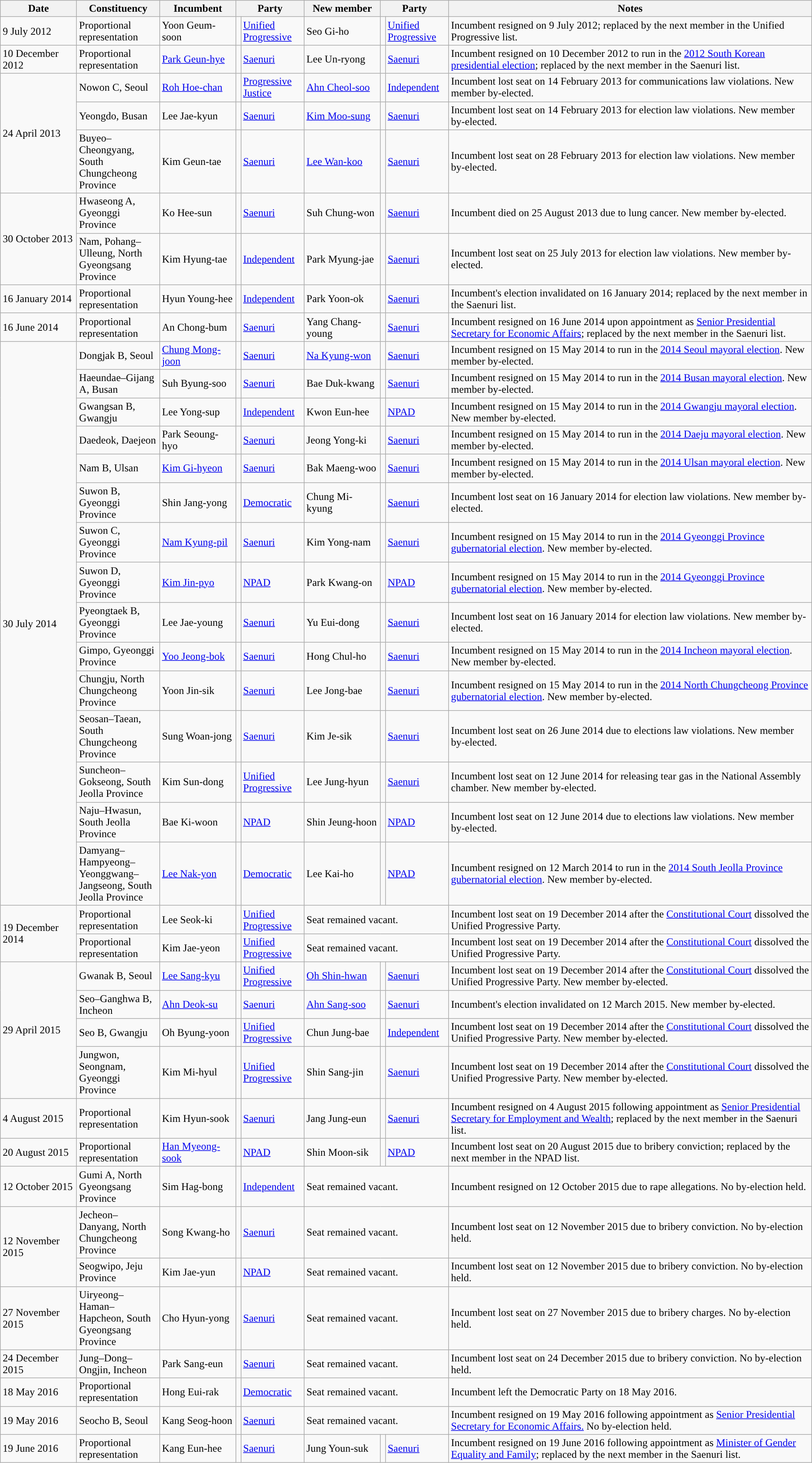<table class="wikitable sortable plainrowheaders">
<tr>
<th width="110px">Date</th>
<th width="120px">Constituency</th>
<th width="110px">Incumbent</th>
<th colspan="2">Party</th>
<th width="110px">New member</th>
<th colspan="2">Party</th>
<th class="unsortable">Notes</th>
</tr>
<tr>
<td>9 July 2012</td>
<td>Proportional representation</td>
<td>Yoon Geum-soon</td>
<td style="background:"></td>
<td width="90px"><a href='#'>Unified Progressive</a></td>
<td>Seo Gi-ho</td>
<td style="background:"></td>
<td width="90px"><a href='#'>Unified Progressive</a></td>
<td>Incumbent resigned on 9 July 2012; replaced by the next member in the Unified Progressive list.</td>
</tr>
<tr>
<td>10 December 2012</td>
<td>Proportional representation</td>
<td><a href='#'>Park Geun-hye</a></td>
<td style="background:"></td>
<td><a href='#'>Saenuri</a></td>
<td>Lee Un-ryong</td>
<td style="background:"></td>
<td><a href='#'>Saenuri</a></td>
<td>Incumbent resigned on 10 December 2012 to run in the <a href='#'>2012 South Korean presidential election</a>; replaced by the next member in the Saenuri list.</td>
</tr>
<tr>
<td rowspan="3">24 April 2013</td>
<td>Nowon C, Seoul</td>
<td><a href='#'>Roh Hoe-chan</a></td>
<td style="background:"></td>
<td><a href='#'>Progressive Justice</a></td>
<td><a href='#'>Ahn Cheol-soo</a></td>
<td style="background:"></td>
<td><a href='#'>Independent</a></td>
<td>Incumbent lost seat on 14 February 2013 for communications law violations. New member by-elected.</td>
</tr>
<tr>
<td>Yeongdo, Busan</td>
<td>Lee Jae-kyun</td>
<td style="background:"></td>
<td><a href='#'>Saenuri</a></td>
<td><a href='#'>Kim Moo-sung</a></td>
<td style="background:"></td>
<td><a href='#'>Saenuri</a></td>
<td>Incumbent lost seat on 14 February 2013 for election law violations. New member by-elected.</td>
</tr>
<tr>
<td>Buyeo–Cheongyang, South Chungcheong Province</td>
<td>Kim Geun-tae</td>
<td style="background:"></td>
<td><a href='#'>Saenuri</a></td>
<td><a href='#'>Lee Wan-koo</a></td>
<td style="background:"></td>
<td><a href='#'>Saenuri</a></td>
<td>Incumbent lost seat on 28 February 2013 for election law violations. New member by-elected.</td>
</tr>
<tr>
<td rowspan="2">30 October 2013</td>
<td>Hwaseong A, Gyeonggi Province</td>
<td>Ko Hee-sun</td>
<td style="background:"></td>
<td><a href='#'>Saenuri</a></td>
<td>Suh Chung-won</td>
<td style="background:"></td>
<td><a href='#'>Saenuri</a></td>
<td>Incumbent died on 25 August 2013 due to lung cancer. New member by-elected.</td>
</tr>
<tr>
<td>Nam, Pohang–Ulleung, North Gyeongsang Province</td>
<td>Kim Hyung-tae</td>
<td style="background:"></td>
<td><a href='#'>Independent</a></td>
<td>Park Myung-jae</td>
<td style="background:"></td>
<td><a href='#'>Saenuri</a></td>
<td>Incumbent lost seat on 25 July 2013 for election law violations. New member by-elected.</td>
</tr>
<tr>
<td>16 January 2014</td>
<td>Proportional representation</td>
<td>Hyun Young-hee</td>
<td style="background:"></td>
<td><a href='#'>Independent</a></td>
<td>Park Yoon-ok</td>
<td style="background:"></td>
<td><a href='#'>Saenuri</a></td>
<td>Incumbent's election invalidated on 16 January 2014; replaced by the next member in the Saenuri list.</td>
</tr>
<tr>
<td>16 June 2014</td>
<td>Proportional representation</td>
<td>An Chong-bum</td>
<td style="background:"></td>
<td><a href='#'>Saenuri</a></td>
<td>Yang Chang-young</td>
<td style="background:"></td>
<td><a href='#'>Saenuri</a></td>
<td>Incumbent resigned on 16 June 2014 upon appointment as <a href='#'>Senior Presidential Secretary for Economic Affairs</a>; replaced by the next member in the Saenuri list.</td>
</tr>
<tr>
<td rowspan="15">30 July 2014</td>
<td>Dongjak B, Seoul</td>
<td><a href='#'>Chung Mong-joon</a></td>
<td style="background:"></td>
<td><a href='#'>Saenuri</a></td>
<td><a href='#'>Na Kyung-won</a></td>
<td style="background:"></td>
<td><a href='#'>Saenuri</a></td>
<td>Incumbent resigned on 15 May 2014 to run in the <a href='#'>2014 Seoul mayoral election</a>. New member by-elected.</td>
</tr>
<tr>
<td>Haeundae–Gijang A, Busan</td>
<td>Suh Byung-soo</td>
<td style="background:"></td>
<td><a href='#'>Saenuri</a></td>
<td>Bae Duk-kwang</td>
<td style="background:"></td>
<td><a href='#'>Saenuri</a></td>
<td>Incumbent resigned on 15 May 2014 to run in the <a href='#'>2014 Busan mayoral election</a>. New member by-elected.</td>
</tr>
<tr>
<td>Gwangsan B, Gwangju</td>
<td>Lee Yong-sup</td>
<td style="background:"></td>
<td><a href='#'>Independent</a></td>
<td>Kwon Eun-hee</td>
<td style="background:"></td>
<td><a href='#'>NPAD</a></td>
<td>Incumbent resigned on 15 May 2014 to run in the <a href='#'>2014 Gwangju mayoral election</a>. New member by-elected.</td>
</tr>
<tr>
<td>Daedeok, Daejeon</td>
<td>Park Seoung-hyo</td>
<td style="background:"></td>
<td><a href='#'>Saenuri</a></td>
<td>Jeong Yong-ki</td>
<td style="background:"></td>
<td><a href='#'>Saenuri</a></td>
<td>Incumbent resigned on 15 May 2014 to run in the <a href='#'>2014 Daeju mayoral election</a>. New member by-elected.</td>
</tr>
<tr>
<td>Nam B, Ulsan</td>
<td><a href='#'>Kim Gi-hyeon</a></td>
<td style="background:"></td>
<td><a href='#'>Saenuri</a></td>
<td>Bak Maeng-woo</td>
<td style="background:"></td>
<td><a href='#'>Saenuri</a></td>
<td>Incumbent resigned on 15 May 2014 to run in the <a href='#'>2014 Ulsan mayoral election</a>. New member by-elected.</td>
</tr>
<tr>
<td>Suwon B, Gyeonggi Province</td>
<td>Shin Jang-yong</td>
<td style="background:"></td>
<td><a href='#'>Democratic</a></td>
<td>Chung Mi-kyung</td>
<td style="background:"></td>
<td><a href='#'>Saenuri</a></td>
<td>Incumbent lost seat on 16 January 2014 for election law violations. New member by-elected.</td>
</tr>
<tr>
<td>Suwon C, Gyeonggi Province</td>
<td><a href='#'>Nam Kyung-pil</a></td>
<td style="background:"></td>
<td><a href='#'>Saenuri</a></td>
<td>Kim Yong-nam</td>
<td style="background:"></td>
<td><a href='#'>Saenuri</a></td>
<td>Incumbent resigned on 15 May 2014 to run in the <a href='#'>2014 Gyeonggi Province gubernatorial election</a>. New member by-elected.</td>
</tr>
<tr>
<td>Suwon D, Gyeonggi Province</td>
<td><a href='#'>Kim Jin-pyo</a></td>
<td style="background:"></td>
<td><a href='#'>NPAD</a></td>
<td>Park Kwang-on</td>
<td style="background:"></td>
<td><a href='#'>NPAD</a></td>
<td>Incumbent resigned on 15 May 2014 to run in the <a href='#'>2014 Gyeonggi Province gubernatorial election</a>. New member by-elected.</td>
</tr>
<tr>
<td>Pyeongtaek B, Gyeonggi Province</td>
<td>Lee Jae-young</td>
<td style="background:"></td>
<td><a href='#'>Saenuri</a></td>
<td>Yu Eui-dong</td>
<td style="background:"></td>
<td><a href='#'>Saenuri</a></td>
<td>Incumbent lost seat on 16 January 2014 for election law violations. New member by-elected.</td>
</tr>
<tr>
<td>Gimpo, Gyeonggi Province</td>
<td><a href='#'>Yoo Jeong-bok</a></td>
<td style="background:"></td>
<td><a href='#'>Saenuri</a></td>
<td>Hong Chul-ho</td>
<td style="background:"></td>
<td><a href='#'>Saenuri</a></td>
<td>Incumbent resigned on 15 May 2014 to run in the <a href='#'>2014 Incheon mayoral election</a>. New member by-elected.</td>
</tr>
<tr>
<td>Chungju, North Chungcheong Province</td>
<td>Yoon Jin-sik</td>
<td style="background:"></td>
<td><a href='#'>Saenuri</a></td>
<td>Lee Jong-bae</td>
<td style="background:"></td>
<td><a href='#'>Saenuri</a></td>
<td>Incumbent resigned on 15 May 2014 to run in the <a href='#'>2014 North Chungcheong Province gubernatorial election</a>. New member by-elected.</td>
</tr>
<tr>
<td>Seosan–Taean, South Chungcheong Province</td>
<td>Sung Woan-jong</td>
<td style="background:"></td>
<td><a href='#'>Saenuri</a></td>
<td>Kim Je-sik</td>
<td style="background:"></td>
<td><a href='#'>Saenuri</a></td>
<td>Incumbent lost seat on 26 June 2014 due to elections law violations. New member by-elected.</td>
</tr>
<tr>
<td>Suncheon–Gokseong, South Jeolla Province</td>
<td>Kim Sun-dong</td>
<td style="background:"></td>
<td><a href='#'>Unified Progressive</a></td>
<td>Lee Jung-hyun</td>
<td style="background:"></td>
<td><a href='#'>Saenuri</a></td>
<td>Incumbent lost seat on 12 June 2014 for releasing tear gas in the National Assembly chamber. New member by-elected.</td>
</tr>
<tr>
<td>Naju–Hwasun, South Jeolla Province</td>
<td>Bae Ki-woon</td>
<td style="background:"></td>
<td><a href='#'>NPAD</a></td>
<td>Shin Jeung-hoon</td>
<td style="background:"></td>
<td><a href='#'>NPAD</a></td>
<td>Incumbent lost seat on 12 June 2014 due to elections law violations. New member by-elected.</td>
</tr>
<tr>
<td>Damyang–Hampyeong–Yeonggwang–Jangseong, South Jeolla Province</td>
<td><a href='#'>Lee Nak-yon</a></td>
<td style="background:"></td>
<td><a href='#'>Democratic</a></td>
<td>Lee Kai-ho</td>
<td style="background:"></td>
<td><a href='#'>NPAD</a></td>
<td>Incumbent resigned on 12 March 2014 to run in the <a href='#'>2014 South Jeolla Province gubernatorial election</a>. New member by-elected.</td>
</tr>
<tr>
<td rowspan="2">19 December 2014</td>
<td>Proportional representation</td>
<td>Lee Seok-ki</td>
<td style="background:"></td>
<td><a href='#'>Unified Progressive</a></td>
<td colspan="3">Seat remained vacant.</td>
<td>Incumbent lost seat on 19 December 2014 after the <a href='#'>Constitutional Court</a> dissolved the Unified Progressive Party.</td>
</tr>
<tr>
<td>Proportional representation</td>
<td>Kim Jae-yeon</td>
<td style="background:"></td>
<td><a href='#'>Unified Progressive</a></td>
<td colspan="3">Seat remained vacant.</td>
<td>Incumbent lost seat on 19 December 2014 after the <a href='#'>Constitutional Court</a> dissolved the Unified Progressive Party.</td>
</tr>
<tr>
<td rowspan="4">29 April 2015</td>
<td>Gwanak B, Seoul</td>
<td><a href='#'>Lee Sang-kyu</a></td>
<td style="background:"></td>
<td><a href='#'>Unified Progressive</a></td>
<td><a href='#'>Oh Shin-hwan</a></td>
<td style="background:"></td>
<td><a href='#'>Saenuri</a></td>
<td>Incumbent lost seat on 19 December 2014 after the <a href='#'>Constitutional Court</a> dissolved the Unified Progressive Party. New member by-elected.</td>
</tr>
<tr>
<td>Seo–Ganghwa B, Incheon</td>
<td><a href='#'>Ahn Deok-su</a></td>
<td style="background:"></td>
<td><a href='#'>Saenuri</a></td>
<td><a href='#'>Ahn Sang-soo</a></td>
<td style="background:"></td>
<td><a href='#'>Saenuri</a></td>
<td>Incumbent's election invalidated on 12 March 2015. New member by-elected.</td>
</tr>
<tr>
<td>Seo B, Gwangju</td>
<td>Oh Byung-yoon</td>
<td style="background:"></td>
<td><a href='#'>Unified Progressive</a></td>
<td>Chun Jung-bae</td>
<td style="background:"></td>
<td><a href='#'>Independent</a></td>
<td>Incumbent lost seat on 19 December 2014 after the <a href='#'>Constitutional Court</a> dissolved the Unified Progressive Party. New member by-elected.</td>
</tr>
<tr>
<td>Jungwon, Seongnam, Gyeonggi Province</td>
<td>Kim Mi-hyul</td>
<td style="background:"></td>
<td><a href='#'>Unified Progressive</a></td>
<td>Shin Sang-jin</td>
<td style="background:"></td>
<td><a href='#'>Saenuri</a></td>
<td>Incumbent lost seat on 19 December 2014 after the <a href='#'>Constitutional Court</a> dissolved the Unified Progressive Party. New member by-elected.</td>
</tr>
<tr>
<td>4 August 2015</td>
<td>Proportional representation</td>
<td>Kim Hyun-sook</td>
<td style="background:"></td>
<td><a href='#'>Saenuri</a></td>
<td>Jang Jung-eun</td>
<td style="background:"></td>
<td><a href='#'>Saenuri</a></td>
<td>Incumbent resigned on 4 August 2015 following appointment as <a href='#'>Senior Presidential Secretary for Employment and Wealth</a>; replaced by the next member in the Saenuri list.</td>
</tr>
<tr>
<td>20 August 2015</td>
<td>Proportional representation</td>
<td><a href='#'>Han Myeong-sook</a></td>
<td style="background:"></td>
<td><a href='#'>NPAD</a></td>
<td>Shin Moon-sik</td>
<td style="background:"></td>
<td><a href='#'>NPAD</a></td>
<td>Incumbent lost seat on 20 August 2015 due to bribery conviction; replaced by the next member in the NPAD list.</td>
</tr>
<tr>
<td>12 October 2015</td>
<td>Gumi A, North Gyeongsang Province</td>
<td>Sim Hag-bong</td>
<td style="background:"></td>
<td><a href='#'>Independent</a></td>
<td colspan="3">Seat remained vacant.</td>
<td>Incumbent resigned on 12 October 2015 due to rape allegations. No by-election held.</td>
</tr>
<tr>
<td rowspan="2">12 November 2015</td>
<td>Jecheon–Danyang, North Chungcheong Province</td>
<td>Song Kwang-ho</td>
<td style="background:"></td>
<td><a href='#'>Saenuri</a></td>
<td colspan="3">Seat remained vacant.</td>
<td>Incumbent lost seat on 12 November 2015 due to bribery conviction. No by-election held.</td>
</tr>
<tr>
<td>Seogwipo, Jeju Province</td>
<td>Kim Jae-yun</td>
<td style="background:"></td>
<td><a href='#'>NPAD</a></td>
<td colspan="3">Seat remained vacant.</td>
<td>Incumbent lost seat on 12 November 2015 due to bribery conviction. No by-election held.</td>
</tr>
<tr>
<td>27 November 2015</td>
<td>Uiryeong–Haman–Hapcheon, South Gyeongsang Province</td>
<td>Cho Hyun-yong</td>
<td style="background:"></td>
<td><a href='#'>Saenuri</a></td>
<td colspan="3">Seat remained vacant.</td>
<td>Incumbent lost seat on 27 November 2015 due to bribery charges. No by-election held.</td>
</tr>
<tr>
<td>24 December 2015</td>
<td>Jung–Dong–Ongjin, Incheon</td>
<td>Park Sang-eun</td>
<td style="background:"></td>
<td><a href='#'>Saenuri</a></td>
<td colspan="3">Seat remained vacant.</td>
<td>Incumbent lost seat on 24 December 2015 due to bribery conviction. No by-election held.</td>
</tr>
<tr>
<td>18 May 2016</td>
<td>Proportional representation</td>
<td>Hong Eui-rak</td>
<td style="background:"></td>
<td><a href='#'>Democratic</a></td>
<td colspan="3">Seat remained vacant.</td>
<td>Incumbent left the Democratic Party on 18 May 2016.</td>
</tr>
<tr>
<td>19 May 2016</td>
<td>Seocho B, Seoul</td>
<td>Kang Seog-hoon</td>
<td style="background:"></td>
<td><a href='#'>Saenuri</a></td>
<td colspan="3">Seat remained vacant.</td>
<td>Incumbent resigned on 19 May 2016 following appointment as <a href='#'>Senior Presidential Secretary for Economic Affairs.</a> No by-election held.</td>
</tr>
<tr>
<td>19 June 2016</td>
<td>Proportional representation</td>
<td>Kang Eun-hee</td>
<td style="background:"></td>
<td><a href='#'>Saenuri</a></td>
<td>Jung Youn-suk</td>
<td style="background:"></td>
<td><a href='#'>Saenuri</a></td>
<td>Incumbent resigned on 19 June 2016 following appointment as <a href='#'>Minister of Gender Equality and Family</a>; replaced by the next member in the Saenuri list.</td>
</tr>
</table>
